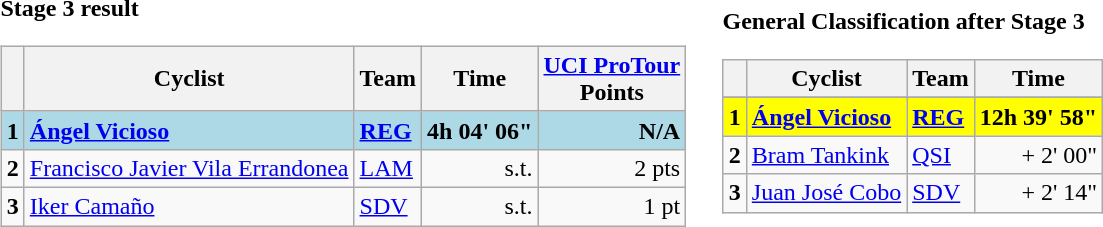<table>
<tr>
<td><strong>Stage 3 result</strong><br><table class="wikitable">
<tr>
<th></th>
<th>Cyclist</th>
<th>Team</th>
<th>Time</th>
<th><a href='#'>UCI ProTour</a><br>Points</th>
</tr>
<tr style="background:lightblue">
<td><strong>1</strong></td>
<td> <strong><a href='#'>Ángel Vicioso</a></strong></td>
<td><strong><a href='#'>REG</a></strong></td>
<td align=right><strong>4h 04' 06"</strong></td>
<td align=right><strong>N/A</strong></td>
</tr>
<tr>
<td><strong>2</strong></td>
<td> <a href='#'>Francisco Javier Vila Errandonea</a></td>
<td><a href='#'>LAM</a></td>
<td align=right>s.t.</td>
<td align=right>2 pts</td>
</tr>
<tr>
<td><strong>3</strong></td>
<td> <a href='#'>Iker Camaño</a></td>
<td><a href='#'>SDV</a></td>
<td align=right>s.t.</td>
<td align=right>1 pt</td>
</tr>
</table>
</td>
<td></td>
<td><strong>General Classification after Stage 3</strong><br><table class="wikitable">
<tr>
<th></th>
<th>Cyclist</th>
<th>Team</th>
<th>Time</th>
</tr>
<tr>
</tr>
<tr style="background:yellow">
<td><strong>1</strong></td>
<td> <strong><a href='#'>Ángel Vicioso</a></strong></td>
<td><strong><a href='#'>REG</a></strong></td>
<td align=right><strong>12h 39' 58"</strong></td>
</tr>
<tr>
<td><strong>2</strong></td>
<td> <a href='#'>Bram Tankink</a></td>
<td><a href='#'>QSI</a></td>
<td align=right>+ 2' 00"</td>
</tr>
<tr>
<td><strong>3</strong></td>
<td> <a href='#'>Juan José Cobo</a></td>
<td><a href='#'>SDV</a></td>
<td align=right>+ 2' 14"</td>
</tr>
</table>
</td>
</tr>
</table>
